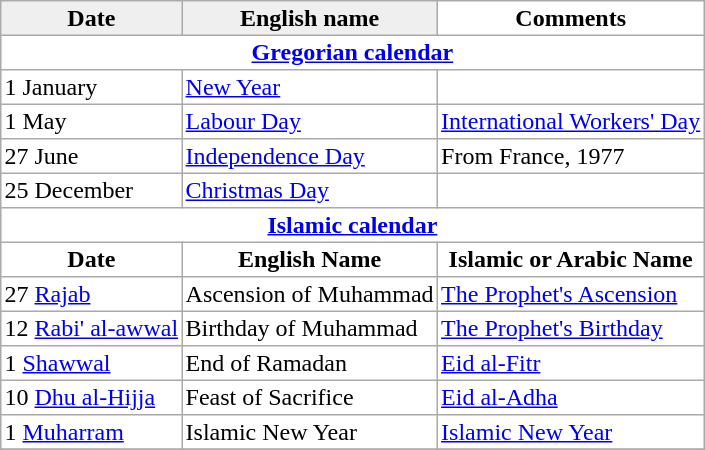<table border="1" cellpadding="2" cellspacing="0" style="border-collapse:collapse; border:1px solid #aaa">
<tr>
<th style="background:#efefef;">Date</th>
<th style="background:#efefef;">English name</th>
<th>Comments</th>
</tr>
<tr>
<th colspan=4><a href='#'>Gregorian calendar</a></th>
</tr>
<tr>
<td>1 January</td>
<td><a href='#'>New Year</a></td>
<td></td>
</tr>
<tr>
<td>1 May</td>
<td><a href='#'>Labour Day</a></td>
<td><a href='#'>International Workers' Day</a></td>
</tr>
<tr>
<td>27 June</td>
<td><a href='#'>Independence Day</a></td>
<td>From France, 1977</td>
</tr>
<tr>
<td>25 December</td>
<td><a href='#'>Christmas Day</a></td>
<td></td>
</tr>
<tr>
<th colspan=4><a href='#'>Islamic calendar</a></th>
</tr>
<tr>
<th>Date</th>
<th>English Name</th>
<th>Islamic or Arabic Name</th>
</tr>
<tr>
<td>27 <a href='#'>Rajab</a></td>
<td>Ascension of Muhammad</td>
<td><a href='#'>The Prophet's Ascension</a></td>
</tr>
<tr>
<td>12 <a href='#'>Rabi' al-awwal</a></td>
<td>Birthday of Muhammad</td>
<td><a href='#'>The Prophet's Birthday</a></td>
</tr>
<tr>
<td>1 <a href='#'>Shawwal</a></td>
<td>End of Ramadan</td>
<td><a href='#'>Eid al-Fitr</a></td>
</tr>
<tr>
<td>10 <a href='#'>Dhu al-Hijja</a></td>
<td>Feast of Sacrifice</td>
<td><a href='#'>Eid al-Adha</a></td>
</tr>
<tr>
<td>1 <a href='#'>Muharram</a></td>
<td>Islamic New Year</td>
<td><a href='#'>Islamic New Year</a></td>
</tr>
<tr>
</tr>
</table>
